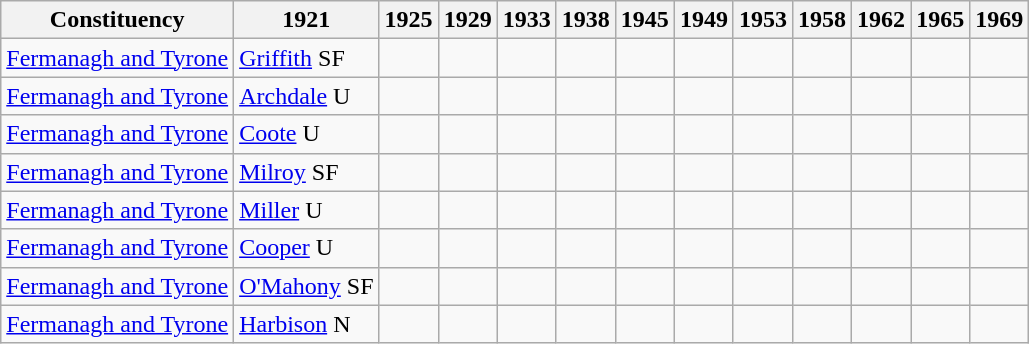<table class="wikitable">
<tr>
<th>Constituency</th>
<th>1921</th>
<th>1925</th>
<th>1929</th>
<th>1933</th>
<th>1938</th>
<th>1945</th>
<th>1949</th>
<th>1953</th>
<th>1958</th>
<th>1962</th>
<th>1965</th>
<th>1969</th>
</tr>
<tr>
<td><a href='#'>Fermanagh and Tyrone</a></td>
<td><a href='#'>Griffith</a> SF</td>
<td></td>
<td></td>
<td></td>
<td></td>
<td></td>
<td></td>
<td></td>
<td></td>
<td></td>
<td></td>
<td></td>
</tr>
<tr>
<td><a href='#'>Fermanagh and Tyrone</a></td>
<td><a href='#'>Archdale</a> U</td>
<td></td>
<td></td>
<td></td>
<td></td>
<td></td>
<td></td>
<td></td>
<td></td>
<td></td>
<td></td>
<td></td>
</tr>
<tr>
<td><a href='#'>Fermanagh and Tyrone</a></td>
<td><a href='#'>Coote</a> U</td>
<td></td>
<td></td>
<td></td>
<td></td>
<td></td>
<td></td>
<td></td>
<td></td>
<td></td>
<td></td>
<td></td>
</tr>
<tr>
<td><a href='#'>Fermanagh and Tyrone</a></td>
<td><a href='#'>Milroy</a> SF</td>
<td></td>
<td></td>
<td></td>
<td></td>
<td></td>
<td></td>
<td></td>
<td></td>
<td></td>
<td></td>
<td></td>
</tr>
<tr>
<td><a href='#'>Fermanagh and Tyrone</a></td>
<td><a href='#'>Miller</a> U</td>
<td></td>
<td></td>
<td></td>
<td></td>
<td></td>
<td></td>
<td></td>
<td></td>
<td></td>
<td></td>
<td></td>
</tr>
<tr>
<td><a href='#'>Fermanagh and Tyrone</a></td>
<td><a href='#'>Cooper</a> U</td>
<td></td>
<td></td>
<td></td>
<td></td>
<td></td>
<td></td>
<td></td>
<td></td>
<td></td>
<td></td>
<td></td>
</tr>
<tr>
<td><a href='#'>Fermanagh and Tyrone</a></td>
<td><a href='#'>O'Mahony</a> SF</td>
<td></td>
<td></td>
<td></td>
<td></td>
<td></td>
<td></td>
<td></td>
<td></td>
<td></td>
<td></td>
<td></td>
</tr>
<tr>
<td><a href='#'>Fermanagh and Tyrone</a></td>
<td><a href='#'>Harbison</a> N</td>
<td></td>
<td></td>
<td></td>
<td></td>
<td></td>
<td></td>
<td></td>
<td></td>
<td></td>
<td></td>
<td></td>
</tr>
</table>
